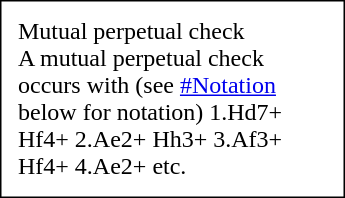<table style="margin:0 0 1em 1em; float:right; width:230px; padding:8px; border:1px solid #000;">
<tr>
<td>Mutual perpetual check<br> A mutual perpetual check occurs with (see <a href='#'>#Notation</a> below for notation) 1.Hd7+ Hf4+ 2.Ae2+ Hh3+ 3.Af3+ Hf4+ 4.Ae2+ etc.</td>
</tr>
</table>
